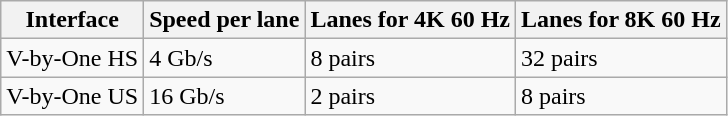<table class="wikitable">
<tr>
<th>Interface</th>
<th>Speed per lane</th>
<th>Lanes for 4K 60 Hz</th>
<th>Lanes for 8K 60 Hz</th>
</tr>
<tr>
<td>V-by-One HS</td>
<td>4 Gb/s</td>
<td>8 pairs</td>
<td>32 pairs</td>
</tr>
<tr>
<td>V-by-One US</td>
<td>16 Gb/s</td>
<td>2 pairs</td>
<td>8 pairs</td>
</tr>
</table>
